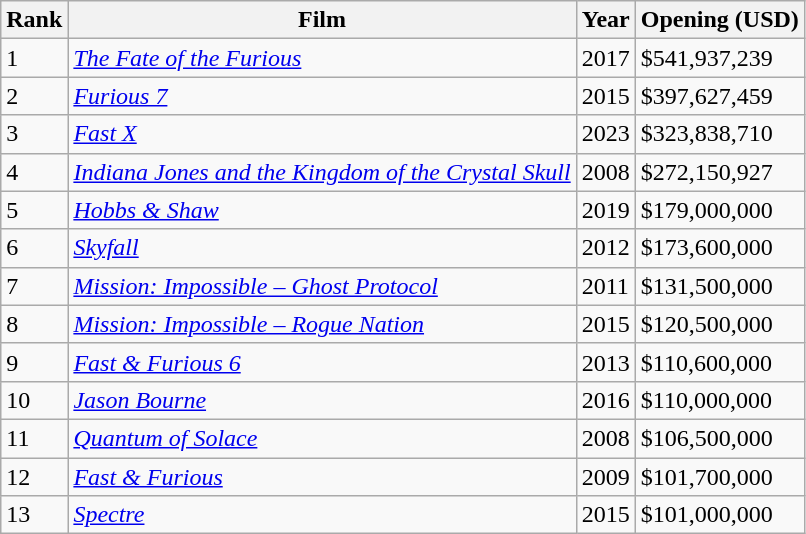<table class="wikitable sortable">
<tr>
<th>Rank</th>
<th>Film</th>
<th>Year</th>
<th>Opening (USD)</th>
</tr>
<tr>
<td>1</td>
<td><em><a href='#'>The Fate of the Furious</a></em></td>
<td>2017</td>
<td>$541,937,239</td>
</tr>
<tr>
<td>2</td>
<td><em><a href='#'>Furious 7</a></em></td>
<td>2015</td>
<td>$397,627,459</td>
</tr>
<tr>
<td>3</td>
<td><em><a href='#'>Fast X</a></em></td>
<td>2023</td>
<td>$323,838,710</td>
</tr>
<tr>
<td>4</td>
<td><em><a href='#'>Indiana Jones and the Kingdom of the Crystal Skull</a></em></td>
<td>2008</td>
<td>$272,150,927</td>
</tr>
<tr>
<td>5</td>
<td><em><a href='#'>Hobbs & Shaw</a></em></td>
<td>2019</td>
<td>$179,000,000</td>
</tr>
<tr>
<td>6</td>
<td><em><a href='#'>Skyfall</a></em></td>
<td>2012</td>
<td>$173,600,000</td>
</tr>
<tr>
<td>7</td>
<td><em><a href='#'>Mission: Impossible – Ghost Protocol</a></em></td>
<td>2011</td>
<td>$131,500,000</td>
</tr>
<tr>
<td>8</td>
<td><em><a href='#'>Mission: Impossible – Rogue Nation</a></em></td>
<td>2015</td>
<td>$120,500,000</td>
</tr>
<tr>
<td>9</td>
<td><em><a href='#'>Fast & Furious 6</a></em></td>
<td>2013</td>
<td>$110,600,000</td>
</tr>
<tr>
<td>10</td>
<td><em><a href='#'>Jason Bourne</a></em></td>
<td>2016</td>
<td>$110,000,000</td>
</tr>
<tr>
<td>11</td>
<td><em><a href='#'>Quantum of Solace</a></em></td>
<td>2008</td>
<td>$106,500,000</td>
</tr>
<tr>
<td>12</td>
<td><em><a href='#'>Fast & Furious</a></em></td>
<td>2009</td>
<td>$101,700,000</td>
</tr>
<tr>
<td>13</td>
<td><em><a href='#'>Spectre</a></em></td>
<td>2015</td>
<td>$101,000,000</td>
</tr>
</table>
